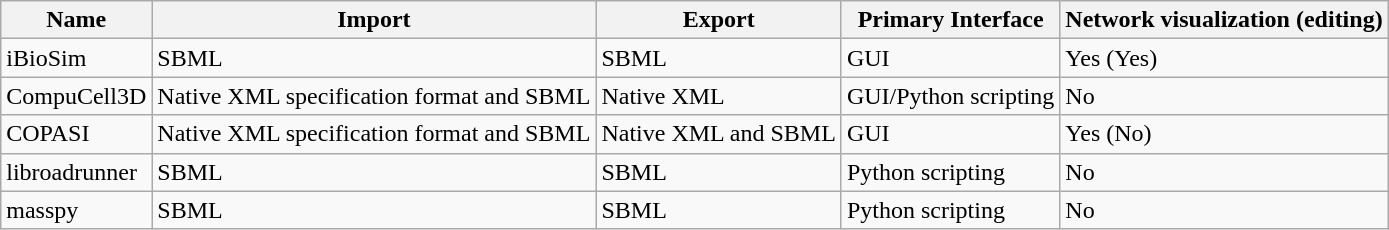<table class="wikitable">
<tr>
<th>Name</th>
<th>Import</th>
<th>Export</th>
<th>Primary Interface</th>
<th>Network visualization (editing)</th>
</tr>
<tr>
<td>iBioSim</td>
<td>SBML</td>
<td>SBML</td>
<td>GUI</td>
<td>Yes (Yes)</td>
</tr>
<tr>
<td>CompuCell3D</td>
<td>Native XML specification format and SBML</td>
<td>Native XML</td>
<td>GUI/Python scripting</td>
<td>No</td>
</tr>
<tr>
<td>COPASI</td>
<td>Native XML specification format and SBML</td>
<td>Native XML and SBML</td>
<td>GUI</td>
<td>Yes (No)</td>
</tr>
<tr>
<td>libroadrunner</td>
<td>SBML</td>
<td>SBML</td>
<td>Python scripting</td>
<td>No</td>
</tr>
<tr>
<td>masspy</td>
<td>SBML</td>
<td>SBML</td>
<td>Python scripting</td>
<td>No</td>
</tr>
</table>
